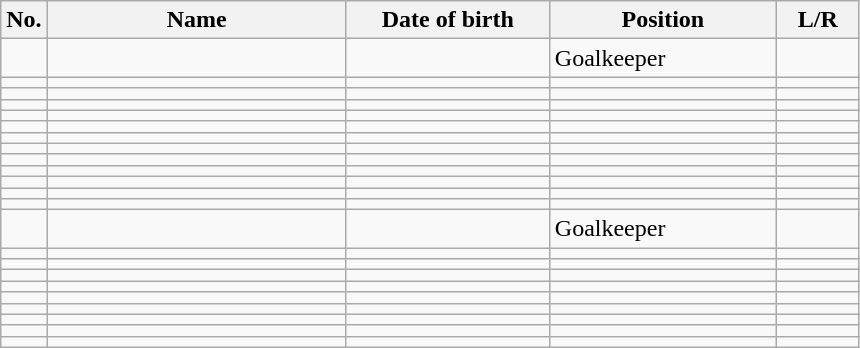<table class="wikitable sortable" style=font-size:100%; text-align:center;>
<tr>
<th>No.</th>
<th style=width:12em>Name</th>
<th style=width:8em>Date of birth</th>
<th style=width:9em>Position</th>
<th style=width:3em>L/R</th>
</tr>
<tr>
<td></td>
<td align=left></td>
<td align=right></td>
<td>Goalkeeper</td>
<td></td>
</tr>
<tr>
<td></td>
<td align=left></td>
<td align=right></td>
<td></td>
<td></td>
</tr>
<tr>
<td></td>
<td align=left></td>
<td align=right></td>
<td></td>
<td></td>
</tr>
<tr>
<td></td>
<td align=left></td>
<td align=right></td>
<td></td>
<td></td>
</tr>
<tr>
<td></td>
<td align=left></td>
<td align=right></td>
<td></td>
<td></td>
</tr>
<tr>
<td></td>
<td align=left></td>
<td align=right></td>
<td></td>
<td></td>
</tr>
<tr>
<td></td>
<td align=left></td>
<td align=right></td>
<td></td>
<td></td>
</tr>
<tr>
<td></td>
<td align=left></td>
<td align=right></td>
<td></td>
<td></td>
</tr>
<tr>
<td></td>
<td align=left></td>
<td align=right></td>
<td></td>
<td></td>
</tr>
<tr>
<td></td>
<td align=left></td>
<td align=right></td>
<td></td>
<td></td>
</tr>
<tr>
<td></td>
<td align=left></td>
<td align=right></td>
<td></td>
<td></td>
</tr>
<tr>
<td></td>
<td align=left></td>
<td align=right></td>
<td></td>
<td></td>
</tr>
<tr>
<td></td>
<td align=left></td>
<td align=right></td>
<td></td>
<td></td>
</tr>
<tr>
<td></td>
<td align=left></td>
<td align=right></td>
<td>Goalkeeper</td>
<td></td>
</tr>
<tr>
<td></td>
<td align=left></td>
<td align=right></td>
<td></td>
<td></td>
</tr>
<tr>
<td></td>
<td align=left></td>
<td align=right></td>
<td></td>
<td></td>
</tr>
<tr>
<td></td>
<td align=left></td>
<td align=right></td>
<td></td>
<td></td>
</tr>
<tr>
<td></td>
<td align=left></td>
<td align=right></td>
<td></td>
<td></td>
</tr>
<tr>
<td></td>
<td align=left></td>
<td align=right></td>
<td></td>
<td></td>
</tr>
<tr>
<td></td>
<td align=left></td>
<td align=right></td>
<td></td>
<td></td>
</tr>
<tr>
<td></td>
<td align=left></td>
<td align=right></td>
<td></td>
<td></td>
</tr>
<tr>
<td></td>
<td align=left></td>
<td align=right></td>
<td></td>
<td></td>
</tr>
<tr>
<td></td>
<td align=left></td>
<td align=right></td>
<td></td>
<td></td>
</tr>
</table>
